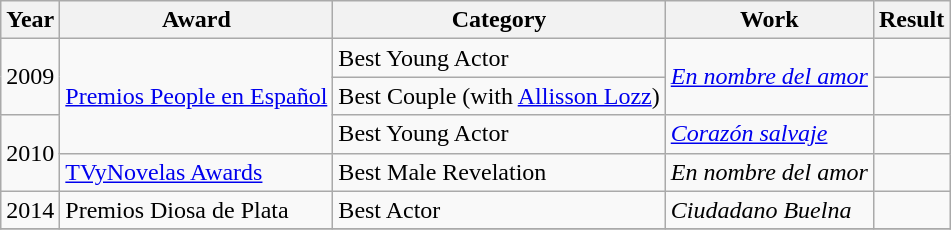<table class="wikitable sortable">
<tr>
<th scope="col">Year</th>
<th scope="col">Award</th>
<th scope="col">Category</th>
<th scope="col">Work</th>
<th scope="col">Result</th>
</tr>
<tr>
<td rowspan="2">2009</td>
<td rowspan="3"><a href='#'>Premios People en Español</a></td>
<td>Best Young Actor</td>
<td rowspan="2"><em><a href='#'>En nombre del amor</a></em></td>
<td></td>
</tr>
<tr>
<td>Best Couple (with <a href='#'>Allisson Lozz</a>)</td>
<td></td>
</tr>
<tr>
<td rowspan="2">2010</td>
<td>Best Young Actor</td>
<td rowspan="1"><em><a href='#'>Corazón salvaje</a></em></td>
<td></td>
</tr>
<tr>
<td rowspan="1"><a href='#'>TVyNovelas Awards</a></td>
<td>Best Male Revelation</td>
<td rowspan="1"><em>En nombre del amor</em></td>
<td></td>
</tr>
<tr>
<td rowspan="1">2014</td>
<td rowspan="1">Premios Diosa de Plata</td>
<td>Best Actor</td>
<td rowspan="1"><em>Ciudadano Buelna</em></td>
<td></td>
</tr>
<tr>
</tr>
</table>
